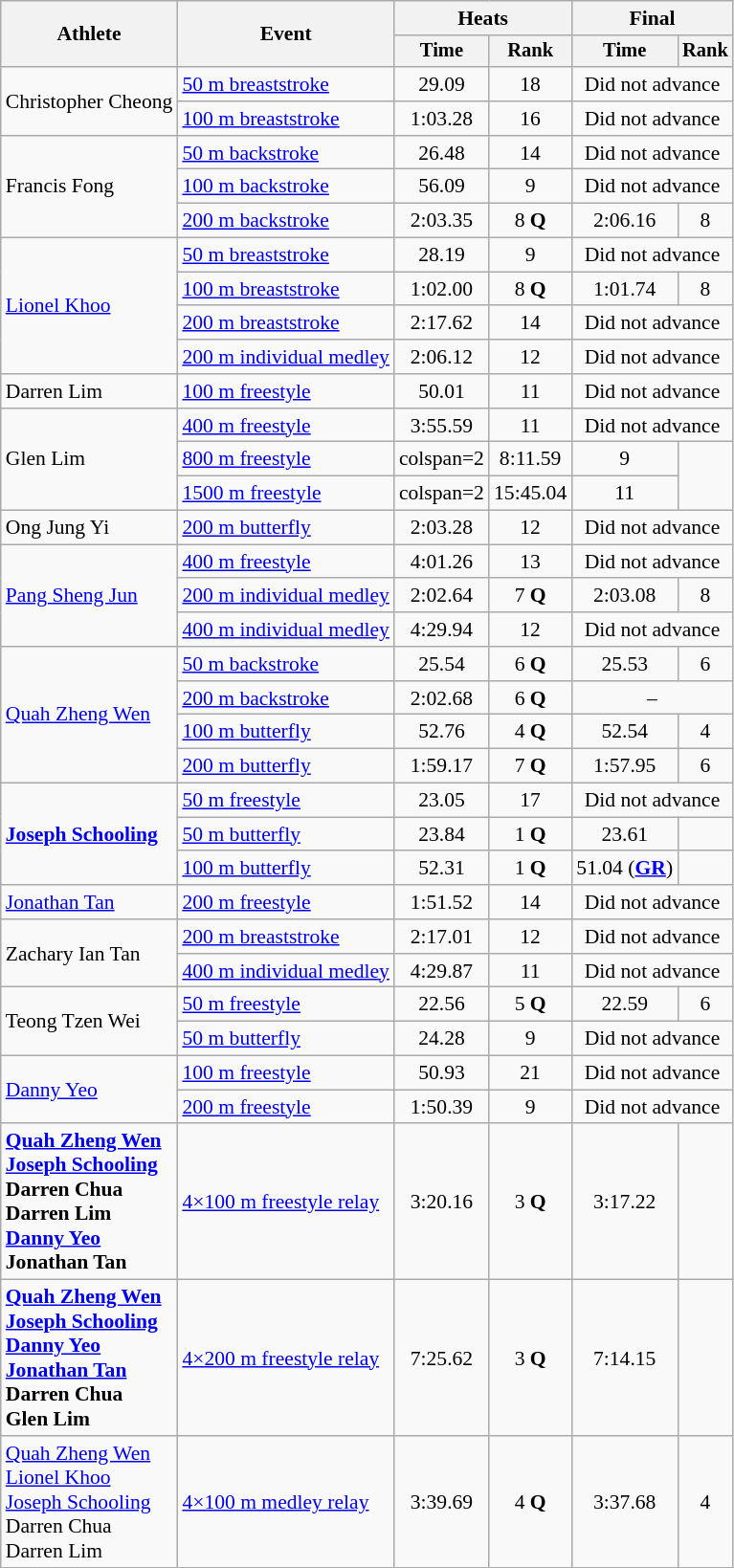<table class=wikitable style=font-size:90%;text-align:center>
<tr>
<th rowspan="2">Athlete</th>
<th rowspan="2">Event</th>
<th colspan="2">Heats</th>
<th colspan="2">Final</th>
</tr>
<tr style="font-size:95%">
<th>Time</th>
<th>Rank</th>
<th>Time</th>
<th>Rank</th>
</tr>
<tr>
<td align=left rowspan=2>Christopher Cheong</td>
<td align=left><a href='#'>50 m breaststroke</a></td>
<td>29.09</td>
<td>18</td>
<td colspan=2>Did not advance</td>
</tr>
<tr>
<td align=left><a href='#'>100 m breaststroke</a></td>
<td>1:03.28</td>
<td>16</td>
<td colspan=2>Did not advance</td>
</tr>
<tr>
<td align=left rowspan=3>Francis Fong</td>
<td align=left><a href='#'>50 m backstroke</a></td>
<td>26.48</td>
<td>14</td>
<td colspan=2>Did not advance</td>
</tr>
<tr>
<td align=left><a href='#'>100 m backstroke</a></td>
<td>56.09</td>
<td>9</td>
<td colspan=2>Did not advance</td>
</tr>
<tr>
<td align=left><a href='#'>200 m backstroke</a></td>
<td>2:03.35</td>
<td>8 <strong>Q</strong></td>
<td>2:06.16</td>
<td>8</td>
</tr>
<tr>
<td align=left rowspan=4><a href='#'>Lionel Khoo</a></td>
<td align=left><a href='#'>50 m breaststroke</a></td>
<td>28.19</td>
<td>9</td>
<td colspan=2>Did not advance</td>
</tr>
<tr>
<td align=left><a href='#'>100 m breaststroke</a></td>
<td>1:02.00</td>
<td>8 <strong>Q</strong></td>
<td>1:01.74</td>
<td>8</td>
</tr>
<tr>
<td align=left><a href='#'>200 m breaststroke</a></td>
<td>2:17.62</td>
<td>14</td>
<td colspan=2>Did not advance</td>
</tr>
<tr>
<td align=left><a href='#'>200 m individual medley</a></td>
<td>2:06.12</td>
<td>12</td>
<td colspan=2>Did not advance</td>
</tr>
<tr>
<td align=left>Darren Lim</td>
<td align=left><a href='#'>100 m freestyle</a></td>
<td>50.01</td>
<td>11</td>
<td colspan=2>Did not advance</td>
</tr>
<tr>
<td align=left rowspan=3>Glen Lim</td>
<td align=left><a href='#'>400 m freestyle</a></td>
<td>3:55.59</td>
<td>11</td>
<td colspan=2>Did not advance</td>
</tr>
<tr>
<td align=left><a href='#'>800 m freestyle</a></td>
<td>colspan=2 </td>
<td>8:11.59</td>
<td>9</td>
</tr>
<tr>
<td align=left><a href='#'>1500 m freestyle</a></td>
<td>colspan=2 </td>
<td>15:45.04</td>
<td>11</td>
</tr>
<tr>
<td align=left>Ong Jung Yi</td>
<td align=left><a href='#'>200 m butterfly</a></td>
<td>2:03.28</td>
<td>12</td>
<td colspan=2>Did not advance</td>
</tr>
<tr>
<td align=left rowspan=3><a href='#'>Pang Sheng Jun</a></td>
<td align=left><a href='#'>400 m freestyle</a></td>
<td>4:01.26</td>
<td>13</td>
<td colspan=2>Did not advance</td>
</tr>
<tr>
<td align=left><a href='#'>200 m individual medley</a></td>
<td>2:02.64</td>
<td>7 <strong>Q</strong></td>
<td>2:03.08</td>
<td>8</td>
</tr>
<tr>
<td align=left><a href='#'>400 m individual medley</a></td>
<td>4:29.94</td>
<td>12</td>
<td colspan=2>Did not advance</td>
</tr>
<tr>
<td align=left rowspan=4><a href='#'>Quah Zheng Wen</a></td>
<td align=left><a href='#'>50 m backstroke</a></td>
<td>25.54</td>
<td>6 <strong>Q</strong></td>
<td>25.53</td>
<td>6</td>
</tr>
<tr>
<td align=left><a href='#'>200 m backstroke</a></td>
<td>2:02.68</td>
<td>6 <strong>Q</strong></td>
<td colspan=2>–</td>
</tr>
<tr>
<td align=left><a href='#'>100 m butterfly</a></td>
<td>52.76</td>
<td>4 <strong>Q</strong></td>
<td>52.54</td>
<td>4</td>
</tr>
<tr>
<td align=left><a href='#'>200 m butterfly</a></td>
<td>1:59.17</td>
<td>7 <strong>Q</strong></td>
<td>1:57.95</td>
<td>6</td>
</tr>
<tr>
<td align=left rowspan=3><strong><a href='#'>Joseph Schooling</a></strong></td>
<td align=left><a href='#'>50 m freestyle</a></td>
<td>23.05</td>
<td>17</td>
<td colspan=2>Did not advance</td>
</tr>
<tr>
<td align=left><a href='#'>50 m butterfly</a></td>
<td>23.84</td>
<td>1 <strong>Q</strong></td>
<td>23.61</td>
<td></td>
</tr>
<tr>
<td align=left><a href='#'>100 m butterfly</a></td>
<td>52.31</td>
<td>1 <strong>Q</strong></td>
<td>51.04 (<strong><a href='#'>GR</a></strong>)</td>
<td></td>
</tr>
<tr>
<td align=left><a href='#'>Jonathan Tan</a></td>
<td align=left><a href='#'>200 m freestyle</a></td>
<td>1:51.52</td>
<td>14</td>
<td colspan=2>Did not advance</td>
</tr>
<tr>
<td align=left rowspan=2>Zachary Ian Tan</td>
<td align=left><a href='#'>200 m breaststroke</a></td>
<td>2:17.01</td>
<td>12</td>
<td colspan=2>Did not advance</td>
</tr>
<tr>
<td align=left><a href='#'>400 m individual medley</a></td>
<td>4:29.87</td>
<td>11</td>
<td colspan=2>Did not advance</td>
</tr>
<tr>
<td align=left rowspan=2>Teong Tzen Wei</td>
<td align=left><a href='#'>50 m freestyle</a></td>
<td>22.56</td>
<td>5 <strong>Q</strong></td>
<td>22.59</td>
<td>6</td>
</tr>
<tr>
<td align=left><a href='#'>50 m butterfly</a></td>
<td>24.28</td>
<td>9</td>
<td colspan=2>Did not advance</td>
</tr>
<tr>
<td align=left rowspan=2><a href='#'>Danny Yeo</a></td>
<td align=left><a href='#'>100 m freestyle</a></td>
<td>50.93</td>
<td>21</td>
<td colspan=2>Did not advance</td>
</tr>
<tr>
<td align=left><a href='#'>200 m freestyle</a></td>
<td>1:50.39</td>
<td>9</td>
<td colspan=2>Did not advance</td>
</tr>
<tr>
<td align=left><strong><a href='#'>Quah Zheng Wen</a><br><a href='#'>Joseph Schooling</a><br>Darren Chua<br>Darren Lim<br><a href='#'>Danny Yeo</a><br>Jonathan Tan</strong></td>
<td align=left><a href='#'>4×100 m freestyle relay</a></td>
<td>3:20.16</td>
<td>3 <strong>Q</strong></td>
<td>3:17.22</td>
<td></td>
</tr>
<tr>
<td align=left><strong><a href='#'>Quah Zheng Wen</a><br><a href='#'>Joseph Schooling</a><br><a href='#'>Danny Yeo</a><br><a href='#'>Jonathan Tan</a><br>Darren Chua<br>Glen Lim</strong></td>
<td align=left><a href='#'>4×200 m freestyle relay</a></td>
<td>7:25.62</td>
<td>3 <strong>Q</strong></td>
<td>7:14.15</td>
<td></td>
</tr>
<tr>
<td align=left><a href='#'>Quah Zheng Wen</a><br><a href='#'>Lionel Khoo</a><br><a href='#'>Joseph Schooling</a><br>Darren Chua<br>Darren Lim</td>
<td align=left><a href='#'>4×100 m medley relay</a></td>
<td>3:39.69</td>
<td>4 <strong>Q</strong></td>
<td>3:37.68</td>
<td>4</td>
</tr>
</table>
